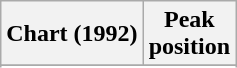<table class="wikitable sortable">
<tr>
<th align="left">Chart (1992)</th>
<th align="center">Peak<br>position</th>
</tr>
<tr>
</tr>
<tr>
</tr>
</table>
